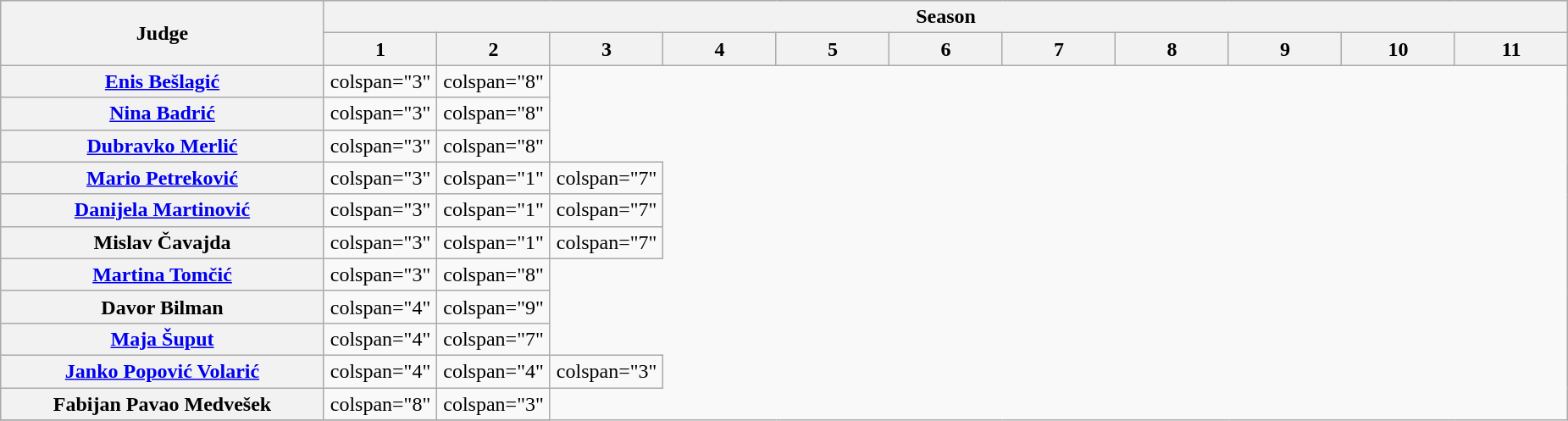<table class="wikitable plainrowheaders" style="text-align:center">
<tr>
<th rowspan="2" style="width:20%;" scope="col">Judge</th>
<th colspan="11">Season</th>
</tr>
<tr>
<th style="width:7%;" scope="colspan">1</th>
<th style="width:7%;" scope="colspan">2</th>
<th style="width:7%;" scope="colspan">3</th>
<th style="width:7%;" scope="colspan">4</th>
<th style="width:7%;" scope="colspan">5</th>
<th style="width:7%;" scope="colspan">6</th>
<th style="width:7%;" scope="colspan">7</th>
<th style="width:7%;" scope="colspan">8</th>
<th style="width:7%;" scope="colspan">9</th>
<th style="width:7%;" scope="colspan">10</th>
<th style="width:7%;" scope="colspan">11</th>
</tr>
<tr>
<th scope="row" style="text-align: center;"><a href='#'>Enis Bešlagić</a></th>
<td>colspan="3" </td>
<td>colspan="8" </td>
</tr>
<tr>
<th scope="row" style="text-align: center;"><a href='#'>Nina Badrić</a></th>
<td>colspan="3" </td>
<td>colspan="8" </td>
</tr>
<tr>
<th scope="row" style="text-align: center;"><a href='#'>Dubravko Merlić</a></th>
<td>colspan="3" </td>
<td>colspan="8" </td>
</tr>
<tr>
<th scope="row" style="text-align: center;"><a href='#'>Mario Petreković</a></th>
<td>colspan="3" </td>
<td>colspan="1" </td>
<td>colspan="7" </td>
</tr>
<tr>
<th scope="row" style="text-align: center;"><a href='#'>Danijela Martinović</a></th>
<td>colspan="3" </td>
<td>colspan="1" </td>
<td>colspan="7" </td>
</tr>
<tr>
<th scope="row" style="text-align: center;">Mislav Čavajda</th>
<td>colspan="3" </td>
<td>colspan="1" </td>
<td>colspan="7" </td>
</tr>
<tr>
<th scope="row" style="text-align: center;"><a href='#'>Martina Tomčić</a></th>
<td>colspan="3" </td>
<td>colspan="8" </td>
</tr>
<tr>
<th scope="row" style="text-align: center;">Davor Bilman</th>
<td>colspan="4" </td>
<td>colspan="9" </td>
</tr>
<tr>
<th scope="row" style="text-align: center;"><a href='#'>Maja Šuput</a></th>
<td>colspan="4" </td>
<td>colspan="7" </td>
</tr>
<tr>
<th scope="row" style="text-align: center;"><a href='#'>Janko Popović Volarić</a></th>
<td>colspan="4" </td>
<td>colspan="4" </td>
<td>colspan="3" </td>
</tr>
<tr>
<th scope="row" style="text-align: center;">Fabijan Pavao Medvešek</th>
<td>colspan="8" </td>
<td>colspan="3" </td>
</tr>
<tr>
</tr>
</table>
